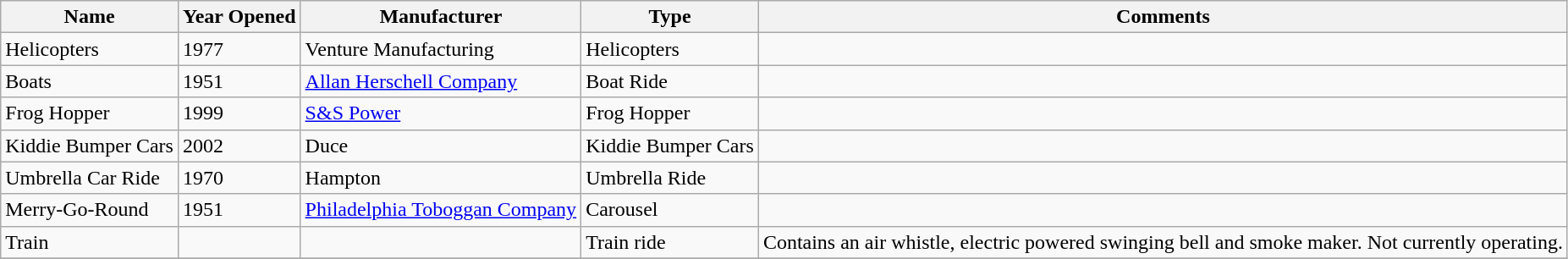<table class="wikitable sortable">
<tr>
<th>Name</th>
<th>Year Opened</th>
<th>Manufacturer</th>
<th>Type</th>
<th>Comments</th>
</tr>
<tr>
<td>Helicopters</td>
<td>1977</td>
<td>Venture Manufacturing</td>
<td>Helicopters</td>
<td></td>
</tr>
<tr>
<td>Boats</td>
<td>1951</td>
<td><a href='#'>Allan Herschell Company</a></td>
<td>Boat Ride</td>
<td></td>
</tr>
<tr>
<td>Frog Hopper</td>
<td>1999</td>
<td><a href='#'>S&S Power</a></td>
<td>Frog Hopper</td>
<td></td>
</tr>
<tr>
<td>Kiddie Bumper Cars</td>
<td>2002</td>
<td>Duce</td>
<td>Kiddie Bumper Cars</td>
<td></td>
</tr>
<tr>
<td>Umbrella Car Ride</td>
<td>1970</td>
<td>Hampton</td>
<td>Umbrella Ride</td>
<td></td>
</tr>
<tr>
<td>Merry-Go-Round</td>
<td>1951</td>
<td><a href='#'>Philadelphia Toboggan Company</a></td>
<td>Carousel</td>
<td></td>
</tr>
<tr>
<td>Train</td>
<td></td>
<td></td>
<td>Train ride</td>
<td>Contains an air whistle, electric powered swinging bell and smoke maker. Not currently operating.</td>
</tr>
<tr>
</tr>
</table>
